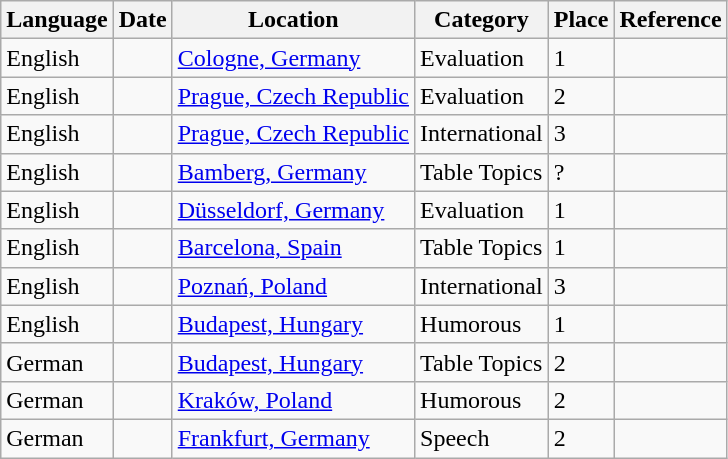<table class="wikitable sortable">
<tr>
<th>Language</th>
<th>Date</th>
<th>Location</th>
<th>Category</th>
<th>Place</th>
<th>Reference</th>
</tr>
<tr>
<td>English</td>
<td></td>
<td><a href='#'>Cologne, Germany</a></td>
<td>Evaluation</td>
<td>1</td>
<td></td>
</tr>
<tr>
<td>English</td>
<td></td>
<td><a href='#'>Prague, Czech Republic</a></td>
<td>Evaluation</td>
<td>2</td>
<td></td>
</tr>
<tr>
<td>English</td>
<td></td>
<td><a href='#'>Prague, Czech Republic</a></td>
<td>International</td>
<td>3</td>
<td></td>
</tr>
<tr>
<td>English</td>
<td></td>
<td><a href='#'>Bamberg, Germany</a></td>
<td>Table Topics</td>
<td>?</td>
<td></td>
</tr>
<tr>
<td>English</td>
<td></td>
<td><a href='#'>Düsseldorf, Germany</a></td>
<td>Evaluation</td>
<td>1</td>
<td></td>
</tr>
<tr>
<td>English</td>
<td></td>
<td><a href='#'>Barcelona, Spain</a></td>
<td>Table Topics</td>
<td>1</td>
<td></td>
</tr>
<tr>
<td>English</td>
<td></td>
<td><a href='#'>Poznań, Poland</a></td>
<td>International</td>
<td>3</td>
<td></td>
</tr>
<tr>
<td>English</td>
<td></td>
<td><a href='#'>Budapest, Hungary</a></td>
<td>Humorous</td>
<td>1</td>
<td></td>
</tr>
<tr>
<td>German</td>
<td></td>
<td><a href='#'>Budapest, Hungary</a></td>
<td>Table Topics</td>
<td>2</td>
<td></td>
</tr>
<tr>
<td>German</td>
<td></td>
<td><a href='#'>Kraków, Poland</a></td>
<td>Humorous</td>
<td>2</td>
<td></td>
</tr>
<tr>
<td>German</td>
<td></td>
<td><a href='#'>Frankfurt, Germany</a></td>
<td>Speech</td>
<td>2</td>
<td></td>
</tr>
</table>
